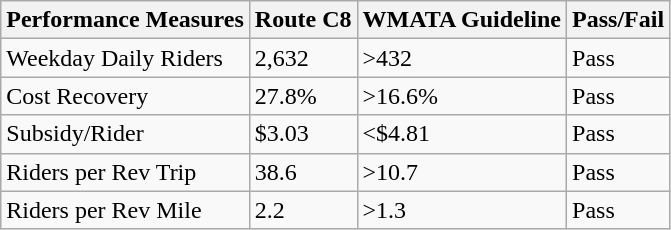<table class="wikitable">
<tr>
<th>Performance Measures</th>
<th>Route C8</th>
<th>WMATA Guideline</th>
<th>Pass/Fail</th>
</tr>
<tr>
<td>Weekday Daily Riders</td>
<td>2,632</td>
<td>>432</td>
<td>Pass</td>
</tr>
<tr>
<td>Cost Recovery</td>
<td>27.8%</td>
<td>>16.6%</td>
<td>Pass</td>
</tr>
<tr>
<td>Subsidy/Rider</td>
<td>$3.03</td>
<td><$4.81</td>
<td>Pass</td>
</tr>
<tr>
<td>Riders per Rev Trip</td>
<td>38.6</td>
<td>>10.7</td>
<td>Pass</td>
</tr>
<tr>
<td>Riders per Rev Mile</td>
<td>2.2</td>
<td>>1.3</td>
<td>Pass</td>
</tr>
</table>
